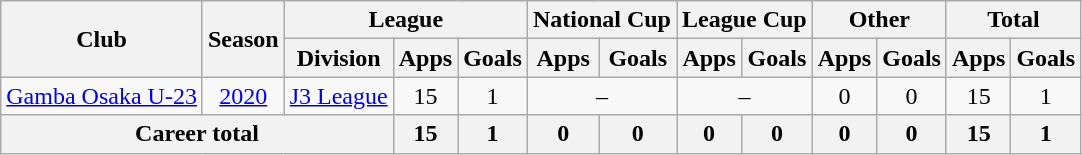<table class="wikitable" style="text-align: center">
<tr>
<th rowspan="2">Club</th>
<th rowspan="2">Season</th>
<th colspan="3">League</th>
<th colspan="2">National Cup</th>
<th colspan="2">League Cup</th>
<th colspan="2">Other</th>
<th colspan="2">Total</th>
</tr>
<tr>
<th>Division</th>
<th>Apps</th>
<th>Goals</th>
<th>Apps</th>
<th>Goals</th>
<th>Apps</th>
<th>Goals</th>
<th>Apps</th>
<th>Goals</th>
<th>Apps</th>
<th>Goals</th>
</tr>
<tr>
<td><a href='#'>Gamba Osaka U-23</a></td>
<td><a href='#'>2020</a></td>
<td><a href='#'>J3 League</a></td>
<td>15</td>
<td>1</td>
<td colspan="2">–</td>
<td colspan="2">–</td>
<td>0</td>
<td>0</td>
<td>15</td>
<td>1</td>
</tr>
<tr>
<th colspan=3>Career total</th>
<th>15</th>
<th>1</th>
<th>0</th>
<th>0</th>
<th>0</th>
<th>0</th>
<th>0</th>
<th>0</th>
<th>15</th>
<th>1</th>
</tr>
</table>
